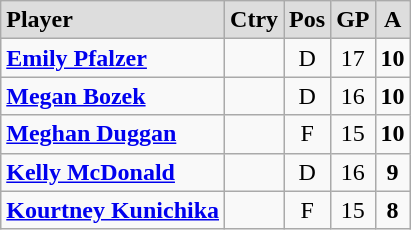<table class="wikitable">
<tr align="center" style="font-weight:bold; background-color:#dddddd;" |>
<td align="left">Player</td>
<td>Ctry</td>
<td>Pos</td>
<td>GP</td>
<td>A</td>
</tr>
<tr align="center">
<td align="left"><strong><a href='#'>Emily Pfalzer</a></strong></td>
<td></td>
<td>D</td>
<td>17</td>
<td><strong>10</strong></td>
</tr>
<tr align="center">
<td align="left"><strong><a href='#'>Megan Bozek</a></strong></td>
<td></td>
<td>D</td>
<td>16</td>
<td><strong>10</strong></td>
</tr>
<tr align="center">
<td align="left"><strong><a href='#'>Meghan Duggan</a></strong></td>
<td></td>
<td>F</td>
<td>15</td>
<td><strong>10</strong></td>
</tr>
<tr align="center">
<td align="left"><strong><a href='#'>Kelly McDonald</a></strong></td>
<td></td>
<td>D</td>
<td>16</td>
<td><strong>9</strong></td>
</tr>
<tr align="center">
<td align="left"><strong><a href='#'>Kourtney Kunichika</a></strong></td>
<td></td>
<td>F</td>
<td>15</td>
<td><strong>8</strong></td>
</tr>
</table>
